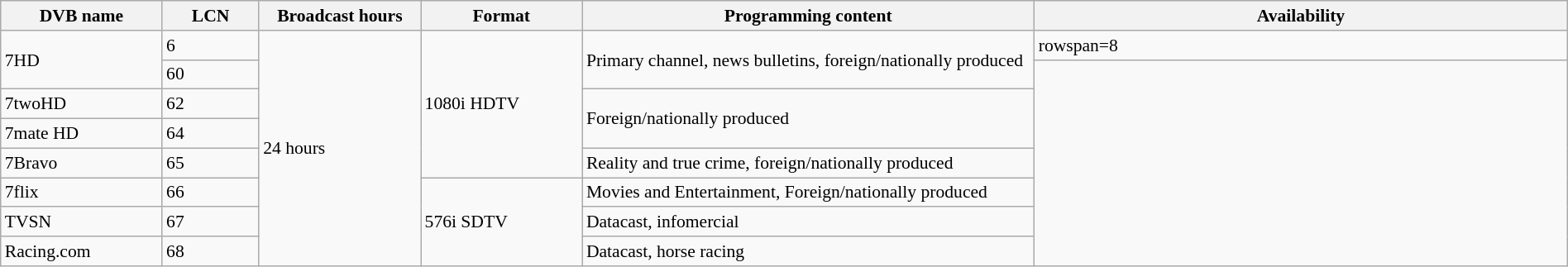<table class="wikitable" style="font-size:90%; width:100%;">
<tr>
<th width="10%">DVB name</th>
<th width="6%">LCN</th>
<th width="10%">Broadcast hours</th>
<th width="10%">Format</th>
<th width="28%">Programming content</th>
<th width="33%">Availability</th>
</tr>
<tr>
<td rowspan=2>7HD</td>
<td>6</td>
<td rowspan=8>24 hours</td>
<td rowspan=5>1080i HDTV<br></td>
<td rowspan=2>Primary channel, news bulletins, foreign/nationally produced </td>
<td>rowspan=8 </td>
</tr>
<tr>
<td>60</td>
</tr>
<tr>
<td>7twoHD</td>
<td>62</td>
<td rowspan=2>Foreign/nationally produced </td>
</tr>
<tr>
<td>7mate HD</td>
<td>64</td>
</tr>
<tr>
<td>7Bravo</td>
<td>65</td>
<td>Reality and true crime, foreign/nationally produced </td>
</tr>
<tr>
<td>7flix</td>
<td>66</td>
<td rowspan=3>576i SDTV<br></td>
<td>Movies and Entertainment, Foreign/nationally produced</td>
</tr>
<tr>
<td>TVSN</td>
<td>67</td>
<td>Datacast, infomercial </td>
</tr>
<tr>
<td>Racing.com</td>
<td>68</td>
<td>Datacast, horse racing </td>
</tr>
</table>
